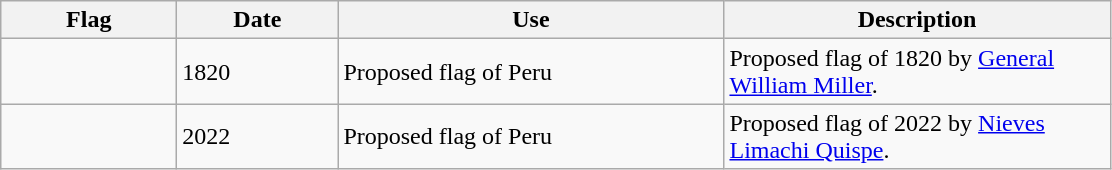<table class="wikitable">
<tr>
<th width="110">Flag</th>
<th width="100">Date</th>
<th width="250">Use</th>
<th width="250">Description</th>
</tr>
<tr>
<td></td>
<td>1820</td>
<td>Proposed flag of Peru</td>
<td>Proposed flag of 1820 by <a href='#'>General William Miller</a>.</td>
</tr>
<tr>
<td></td>
<td>2022</td>
<td>Proposed flag of Peru</td>
<td>Proposed flag of 2022 by <a href='#'>Nieves Limachi Quispe</a>.</td>
</tr>
</table>
